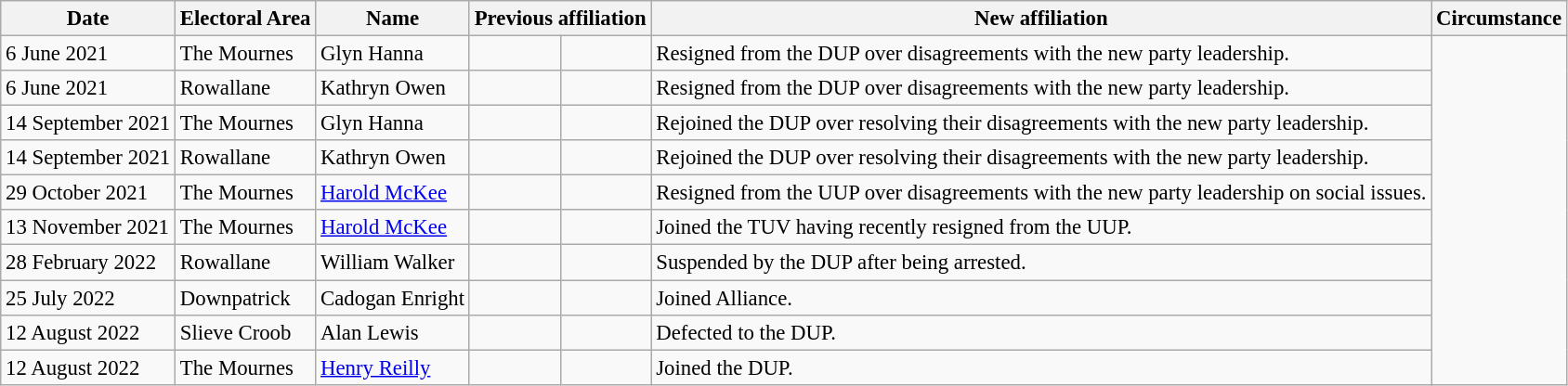<table class="wikitable" style="font-size: 95%">
<tr>
<th>Date</th>
<th>Electoral Area</th>
<th>Name</th>
<th colspan="2">Previous affiliation</th>
<th colspan="2">New affiliation</th>
<th>Circumstance</th>
</tr>
<tr>
<td>6 June 2021</td>
<td>The Mournes</td>
<td>Glyn Hanna</td>
<td></td>
<td></td>
<td>Resigned from the DUP over disagreements with the new party leadership.</td>
</tr>
<tr>
<td>6 June 2021</td>
<td>Rowallane</td>
<td>Kathryn Owen</td>
<td></td>
<td></td>
<td>Resigned from the DUP over disagreements with the new party leadership.</td>
</tr>
<tr>
<td>14 September 2021</td>
<td>The Mournes</td>
<td>Glyn Hanna</td>
<td></td>
<td></td>
<td>Rejoined the DUP over resolving their disagreements with the new party leadership.</td>
</tr>
<tr>
<td>14 September 2021</td>
<td>Rowallane</td>
<td>Kathryn Owen</td>
<td></td>
<td></td>
<td>Rejoined the DUP over resolving their disagreements with the new party leadership.</td>
</tr>
<tr>
<td>29 October 2021</td>
<td>The Mournes</td>
<td><a href='#'>Harold McKee</a></td>
<td></td>
<td></td>
<td>Resigned from the UUP over disagreements with the new party leadership on social issues.</td>
</tr>
<tr>
<td>13 November 2021</td>
<td>The Mournes</td>
<td><a href='#'>Harold McKee</a></td>
<td></td>
<td></td>
<td>Joined the TUV having recently resigned from the UUP.</td>
</tr>
<tr>
<td>28 February 2022</td>
<td>Rowallane</td>
<td>William Walker</td>
<td></td>
<td></td>
<td>Suspended by the DUP after being arrested.</td>
</tr>
<tr>
<td>25 July 2022</td>
<td>Downpatrick</td>
<td>Cadogan Enright</td>
<td></td>
<td></td>
<td>Joined Alliance.</td>
</tr>
<tr>
<td>12 August 2022</td>
<td>Slieve Croob</td>
<td>Alan Lewis</td>
<td></td>
<td></td>
<td>Defected to the DUP.</td>
</tr>
<tr>
<td>12 August 2022</td>
<td>The Mournes</td>
<td><a href='#'>Henry Reilly</a></td>
<td></td>
<td></td>
<td>Joined the DUP.</td>
</tr>
</table>
